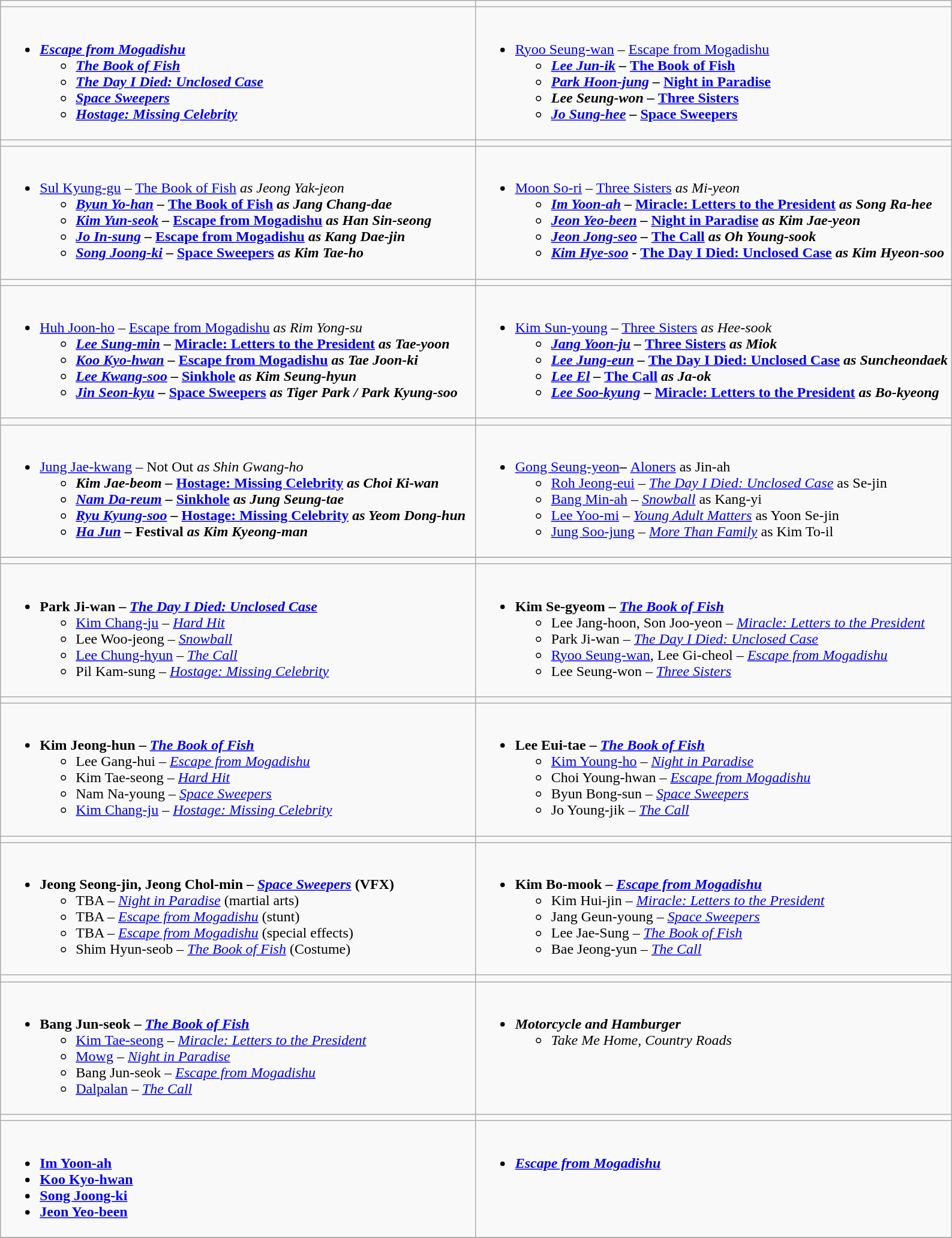<table class="wikitable ">
<tr>
<td style="vertical-align:top; width:50%;"></td>
<td style="vertical-align:top; width:50%;"></td>
</tr>
<tr>
<td valign="top"><br><ul><li><strong><em><a href='#'>Escape from Mogadishu</a><em> <strong><ul><li></em><a href='#'>The Book of Fish</a><em></li><li></em><a href='#'>The Day I Died: Unclosed Case</a><em></li><li></em><a href='#'>Space Sweepers</a><em></li><li></em><a href='#'>Hostage: Missing Celebrity</a><em></li></ul></li></ul></td>
<td valign="top"><br><ul><li></strong><a href='#'>Ryoo Seung-wan</a> – </em><a href='#'>Escape from Mogadishu</a><em> <strong><ul><li><a href='#'>Lee Jun-ik</a> – </em><a href='#'>The Book of Fish</a><em></li><li><a href='#'>Park Hoon-jung</a> – </em><a href='#'>Night in Paradise</a><em></li><li>Lee Seung-won – </em><a href='#'>Three Sisters</a><em></li><li><a href='#'>Jo Sung-hee</a> – </em><a href='#'>Space Sweepers</a><em></li></ul></li></ul></td>
</tr>
<tr>
<td style="vertical-align:top; width:50%;"></td>
<td style="vertical-align:top; width:50%;"></td>
</tr>
<tr>
<td valign="top"><br><ul><li></strong><a href='#'>Sul Kyung-gu</a> – </em><a href='#'>The Book of Fish</a><em> as Jeong Yak-jeon <strong><ul><li><a href='#'>Byun Yo-han</a> – </em><a href='#'>The Book of Fish</a><em> as Jang Chang-dae</li><li><a href='#'>Kim Yun-seok</a> – </em><a href='#'>Escape from Mogadishu</a><em> as Han Sin-seong</li><li><a href='#'>Jo In-sung</a> – </em><a href='#'>Escape from Mogadishu</a><em> as Kang Dae-jin</li><li><a href='#'>Song Joong-ki</a> – </em><a href='#'>Space Sweepers</a><em> as Kim Tae-ho</li></ul></li></ul></td>
<td valign="top"><br><ul><li></strong><a href='#'>Moon So-ri</a> – </em><a href='#'>Three Sisters</a><em> as Mi-yeon <strong><ul><li><a href='#'>Im Yoon-ah</a> – </em><a href='#'>Miracle: Letters to the President</a><em> as Song Ra-hee</li><li><a href='#'>Jeon Yeo-been</a> – </em><a href='#'>Night in Paradise</a><em> as Kim Jae-yeon</li><li><a href='#'>Jeon Jong-seo</a> – </em><a href='#'>The Call</a><em> as Oh Young-sook</li><li><a href='#'>Kim Hye-soo</a> - </em><a href='#'>The Day I Died: Unclosed Case</a><em> as Kim Hyeon-soo</li></ul></li></ul></td>
</tr>
<tr>
<td style="vertical-align:top; width:50%;"></td>
<td style="vertical-align:top; width:50%;"></td>
</tr>
<tr>
<td valign="top"><br><ul><li></strong><a href='#'>Huh Joon-ho</a> –  </em><a href='#'>Escape from Mogadishu</a><em> as Rim Yong-su <strong><ul><li><a href='#'>Lee Sung-min</a> – </em><a href='#'>Miracle: Letters to the President</a><em> as Tae-yoon</li><li><a href='#'>Koo Kyo-hwan</a> –  </em><a href='#'>Escape from Mogadishu</a><em> as Tae Joon-ki</li><li><a href='#'>Lee Kwang-soo</a> – </em><a href='#'>Sinkhole</a><em> as Kim Seung-hyun</li><li><a href='#'>Jin Seon-kyu</a> – </em><a href='#'>Space Sweepers</a><em> as Tiger Park / Park Kyung-soo</li></ul></li></ul></td>
<td valign="top"><br><ul><li></strong><a href='#'>Kim Sun-young</a> – </em><a href='#'>Three Sisters</a><em> as Hee-sook <strong><ul><li><a href='#'>Jang Yoon-ju</a> – </em><a href='#'>Three Sisters</a><em> as Miok</li><li><a href='#'>Lee Jung-eun</a> – </em><a href='#'>The Day I Died: Unclosed Case</a><em> as Suncheondaek</li><li><a href='#'>Lee El</a> – </em><a href='#'>The Call</a><em> as Ja-ok</li><li><a href='#'>Lee Soo-kyung</a> – </em><a href='#'>Miracle: Letters to the President</a><em> as Bo-kyeong</li></ul></li></ul></td>
</tr>
<tr>
<td style="vertical-align:top; width:50%;"></td>
<td style="vertical-align:top; width:50%;"></td>
</tr>
<tr>
<td valign="top"><br><ul><li></strong><a href='#'>Jung Jae-kwang</a> – </em>Not Out<em> as Shin Gwang-ho <strong><ul><li>Kim Jae-beom – </em><a href='#'>Hostage: Missing Celebrity</a><em> as Choi Ki-wan</li><li><a href='#'>Nam Da-reum</a> – </em><a href='#'>Sinkhole</a><em> as Jung Seung-tae</li><li><a href='#'>Ryu Kyung-soo</a> – </em><a href='#'>Hostage: Missing Celebrity</a><em> as Yeom Dong-hun</li><li><a href='#'>Ha Jun</a> – </em>Festival<em> as Kim Kyeong-man</li></ul></li></ul></td>
<td valign="top"><br><ul><li></strong><a href='#'>Gong Seung-yeon</a><strong>– </em></strong><a href='#'>Aloners</a></em> as Jin-ah </strong><ul><li><a href='#'>Roh Jeong-eui</a> – <em><a href='#'>The Day I Died: Unclosed Case</a></em> as Se-jin</li><li><a href='#'>Bang Min-ah</a> – <em><a href='#'>Snowball</a></em> as Kang-yi</li><li><a href='#'>Lee Yoo-mi</a> – <em><a href='#'>Young Adult Matters</a></em> as Yoon Se-jin</li><li><a href='#'>Jung Soo-jung</a> – <em><a href='#'>More Than Family</a></em> as  Kim To-il</li></ul></li></ul></td>
</tr>
<tr>
</tr>
<tr>
<td style="vertical-align:top; width:50%;"></td>
<td style="vertical-align:top; width:50%;"></td>
</tr>
<tr>
<td valign="top"><br><ul><li><strong>Park Ji-wan – <em><a href='#'>The Day I Died: Unclosed Case</a></em> </strong><ul><li><a href='#'>Kim Chang-ju</a> – <em><a href='#'>Hard Hit</a></em></li><li>Lee Woo-jeong – <em><a href='#'>Snowball</a></em></li><li><a href='#'>Lee Chung-hyun</a> – <em><a href='#'>The Call</a></em></li><li>Pil Kam-sung – <em><a href='#'>Hostage: Missing Celebrity</a></em></li></ul></li></ul></td>
<td valign="top"><br><ul><li><strong>Kim Se-gyeom – <em><a href='#'>The Book of Fish</a></em> </strong><ul><li>Lee Jang-hoon, Son Joo-yeon – <em><a href='#'>Miracle: Letters to the President</a></em></li><li>Park Ji-wan – <em><a href='#'>The Day I Died: Unclosed Case</a></em></li><li><a href='#'>Ryoo Seung-wan</a>, Lee Gi-cheol – <em><a href='#'>Escape from Mogadishu</a></em></li><li>Lee Seung-won – <em><a href='#'>Three Sisters</a></em></li></ul></li></ul></td>
</tr>
<tr>
<td style="vertical-align:top; width:50%;"></td>
<td style="vertical-align:top; width:50%;"></td>
</tr>
<tr>
<td valign="top"><br><ul><li><strong>Kim Jeong-hun – <em><a href='#'>The Book of Fish</a></em> </strong><ul><li>Lee Gang-hui –  <em><a href='#'>Escape from Mogadishu</a></em></li><li>Kim Tae-seong – <em><a href='#'>Hard Hit</a></em></li><li>Nam Na-young – <em><a href='#'>Space Sweepers</a></em></li><li><a href='#'>Kim Chang-ju</a> – <em><a href='#'>Hostage: Missing Celebrity</a></em></li></ul></li></ul></td>
<td valign="top"><br><ul><li><strong>Lee Eui-tae – <em><a href='#'>The Book of Fish</a></em> </strong><ul><li><a href='#'>Kim Young-ho</a> – <em><a href='#'>Night in Paradise</a></em></li><li>Choi Young-hwan – <em><a href='#'>Escape from Mogadishu</a></em></li><li>Byun Bong-sun – <em><a href='#'>Space Sweepers</a></em></li><li>Jo Young-jik – <em><a href='#'>The Call</a></em></li></ul></li></ul></td>
</tr>
<tr>
<td style="vertical-align:top; width:50%;"></td>
<td style="vertical-align:top; width:50%;"></td>
</tr>
<tr>
<td valign="top"><br><ul><li><strong>Jeong Seong-jin, Jeong Chol-min – <em><a href='#'>Space Sweepers</a></em> (VFX) </strong><ul><li>TBA – <em><a href='#'>Night in Paradise</a></em> (martial arts)</li><li>TBA – <em><a href='#'>Escape from Mogadishu</a></em> (stunt)</li><li>TBA – <em><a href='#'>Escape from Mogadishu</a></em> (special effects)</li><li>Shim Hyun-seob  – <em><a href='#'>The Book of Fish</a></em>  (Costume)</li></ul></li></ul></td>
<td valign="top"><br><ul><li><strong>Kim Bo-mook – <em><a href='#'>Escape from Mogadishu</a></em> </strong><ul><li>Kim Hui-jin – <em><a href='#'>Miracle: Letters to the President</a></em></li><li>Jang Geun-young – <em><a href='#'>Space Sweepers</a></em></li><li>Lee Jae-Sung – <em><a href='#'>The Book of Fish</a></em></li><li>Bae Jeong-yun – <em><a href='#'>The Call</a></em></li></ul></li></ul></td>
</tr>
<tr>
<td style="vertical-align:top; width:50%;"></td>
<td style="vertical-align:top; width:50%;"></td>
</tr>
<tr>
<td valign="top"><br><ul><li><strong>Bang Jun-seok – <em><a href='#'>The Book of Fish</a></em> </strong><ul><li><a href='#'>Kim Tae-seong</a> – <em><a href='#'>Miracle: Letters to the President</a></em></li><li><a href='#'>Mowg</a> – <em><a href='#'>Night in Paradise</a></em></li><li>Bang Jun-seok – <em><a href='#'>Escape from Mogadishu</a></em></li><li><a href='#'>Dalpalan</a> – <em><a href='#'>The Call</a></em></li></ul></li></ul></td>
<td valign="top"><br><ul><li><strong><em>Motorcycle and Hamburger</em></strong><ul><li><em>Take Me Home, Country Roads</em></li></ul></li></ul></td>
</tr>
<tr>
<td style="vertical-align:top; width:50%;"></td>
<td style="vertical-align:top; width:50%;"></td>
</tr>
<tr>
<td valign="top"><br><ul><li><strong><a href='#'>Im Yoon-ah</a> </strong></li><li><strong><a href='#'>Koo Kyo-hwan</a> </strong></li><li><strong><a href='#'>Song Joong-ki</a> </strong></li><li><strong><a href='#'>Jeon Yeo-been</a> </strong></li></ul></td>
<td valign="top"><br><ul><li><strong><em><a href='#'>Escape from Mogadishu</a> </em></strong></li></ul></td>
</tr>
<tr>
</tr>
</table>
